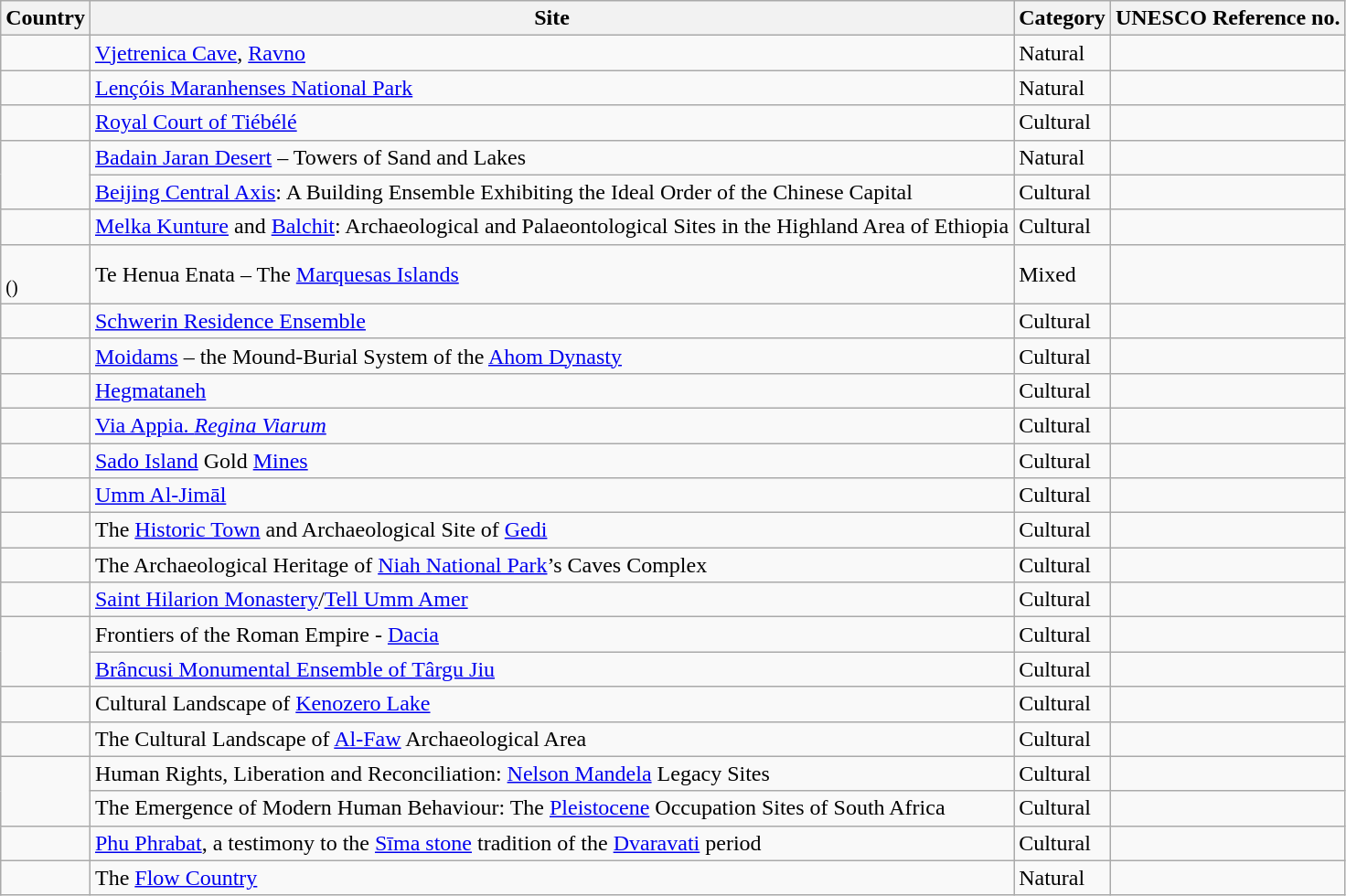<table class="wikitable sortable">
<tr>
<th>Country</th>
<th>Site</th>
<th>Category</th>
<th>UNESCO Reference no.</th>
</tr>
<tr>
<td></td>
<td><a href='#'>Vjetrenica Cave</a>, <a href='#'>Ravno</a></td>
<td>Natural</td>
<td></td>
</tr>
<tr>
<td></td>
<td><a href='#'>Lençóis Maranhenses National Park</a></td>
<td>Natural</td>
<td></td>
</tr>
<tr>
<td></td>
<td><a href='#'>Royal Court of Tiébélé</a></td>
<td>Cultural</td>
<td></td>
</tr>
<tr>
<td rowspan="2"></td>
<td><a href='#'>Badain Jaran Desert</a> – Towers of Sand and Lakes</td>
<td>Natural</td>
<td></td>
</tr>
<tr>
<td><a href='#'>Beijing Central Axis</a>: A Building Ensemble Exhibiting the Ideal Order of the Chinese Capital</td>
<td>Cultural</td>
<td></td>
</tr>
<tr>
<td></td>
<td><a href='#'>Melka Kunture</a> and <a href='#'>Balchit</a>: Archaeological and Palaeontological Sites in the Highland Area of Ethiopia</td>
<td>Cultural</td>
<td></td>
</tr>
<tr>
<td><br><small>()</small></td>
<td>Te Henua Enata – The <a href='#'>Marquesas Islands</a></td>
<td>Mixed</td>
<td></td>
</tr>
<tr>
<td></td>
<td><a href='#'>Schwerin Residence Ensemble</a></td>
<td>Cultural</td>
<td></td>
</tr>
<tr>
<td></td>
<td><a href='#'>Moidams</a> – the Mound-Burial System of the <a href='#'>Ahom Dynasty</a></td>
<td>Cultural</td>
<td></td>
</tr>
<tr>
<td></td>
<td><a href='#'>Hegmataneh</a></td>
<td>Cultural</td>
<td></td>
</tr>
<tr>
<td></td>
<td><a href='#'>Via Appia. <em>Regina Viarum</em></a></td>
<td>Cultural</td>
<td></td>
</tr>
<tr>
<td></td>
<td><a href='#'>Sado Island</a> Gold <a href='#'>Mines</a></td>
<td>Cultural</td>
<td></td>
</tr>
<tr>
<td></td>
<td><a href='#'>Umm Al-Jimāl</a></td>
<td>Cultural</td>
<td></td>
</tr>
<tr>
<td></td>
<td>The <a href='#'>Historic Town</a> and Archaeological Site of <a href='#'>Gedi</a></td>
<td>Cultural</td>
<td></td>
</tr>
<tr>
<td></td>
<td>The Archaeological Heritage of <a href='#'>Niah National Park</a>’s Caves Complex</td>
<td>Cultural</td>
<td></td>
</tr>
<tr>
<td></td>
<td><a href='#'>Saint Hilarion Monastery</a>/<a href='#'>Tell Umm Amer</a></td>
<td>Cultural</td>
<td></td>
</tr>
<tr>
<td rowspan="2"></td>
<td>Frontiers of the Roman Empire - <a href='#'>Dacia</a></td>
<td>Cultural</td>
<td></td>
</tr>
<tr>
<td><a href='#'>Brâncusi Monumental Ensemble of Târgu Jiu</a></td>
<td>Cultural</td>
<td></td>
</tr>
<tr>
<td></td>
<td>Cultural Landscape of <a href='#'>Kenozero Lake</a></td>
<td>Cultural</td>
<td></td>
</tr>
<tr>
<td></td>
<td>The Cultural Landscape of <a href='#'>Al-Faw</a> Archaeological Area</td>
<td>Cultural</td>
<td></td>
</tr>
<tr>
<td rowspan="2"></td>
<td>Human Rights, Liberation and Reconciliation: <a href='#'>Nelson Mandela</a> Legacy Sites</td>
<td>Cultural</td>
<td></td>
</tr>
<tr>
<td>The Emergence of Modern Human Behaviour: The <a href='#'>Pleistocene</a> Occupation Sites of South Africa</td>
<td>Cultural</td>
<td></td>
</tr>
<tr>
<td></td>
<td><a href='#'>Phu Phrabat</a>, a testimony to the <a href='#'>Sīma stone</a> tradition of the <a href='#'>Dvaravati</a> period</td>
<td>Cultural</td>
<td></td>
</tr>
<tr>
<td></td>
<td>The <a href='#'>Flow Country</a></td>
<td>Natural</td>
<td></td>
</tr>
</table>
